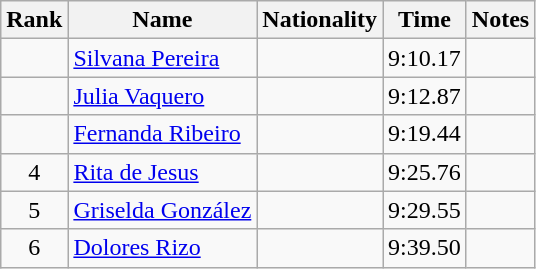<table class="wikitable sortable" style="text-align:center">
<tr>
<th>Rank</th>
<th>Name</th>
<th>Nationality</th>
<th>Time</th>
<th>Notes</th>
</tr>
<tr>
<td align=center></td>
<td align=left><a href='#'>Silvana Pereira</a></td>
<td align=left></td>
<td>9:10.17</td>
<td></td>
</tr>
<tr>
<td align=center></td>
<td align=left><a href='#'>Julia Vaquero</a></td>
<td align=left></td>
<td>9:12.87</td>
<td></td>
</tr>
<tr>
<td align=center></td>
<td align=left><a href='#'>Fernanda Ribeiro</a></td>
<td align=left></td>
<td>9:19.44</td>
<td></td>
</tr>
<tr>
<td align=center>4</td>
<td align=left><a href='#'>Rita de Jesus</a></td>
<td align=left></td>
<td>9:25.76</td>
<td></td>
</tr>
<tr>
<td align=center>5</td>
<td align=left><a href='#'>Griselda González</a></td>
<td align=left></td>
<td>9:29.55</td>
<td></td>
</tr>
<tr>
<td align=center>6</td>
<td align=left><a href='#'>Dolores Rizo</a></td>
<td align=left></td>
<td>9:39.50</td>
<td></td>
</tr>
</table>
